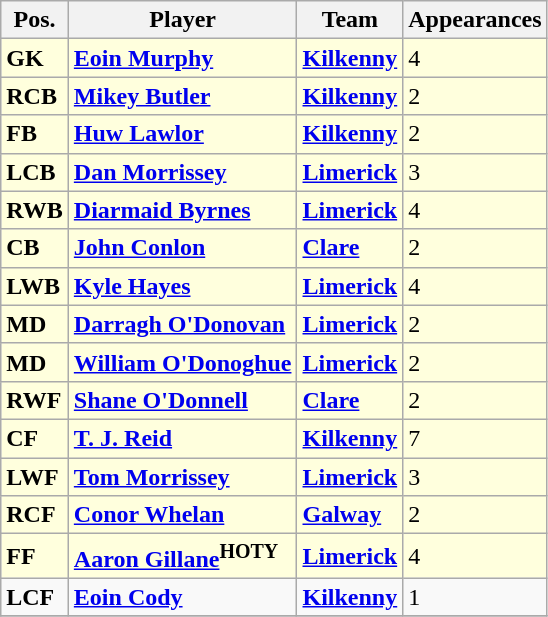<table class="wikitable">
<tr>
<th>Pos.</th>
<th>Player</th>
<th>Team</th>
<th>Appearances</th>
</tr>
<tr bgcolor=#FFFFDD>
<td><strong>GK</strong></td>
<td> <strong><a href='#'>Eoin Murphy</a></strong></td>
<td><strong><a href='#'>Kilkenny</a></strong></td>
<td>4</td>
</tr>
<tr bgcolor=#FFFFDD>
<td><strong>RCB</strong></td>
<td> <strong><a href='#'>Mikey Butler</a></strong></td>
<td><strong><a href='#'>Kilkenny</a></strong></td>
<td>2</td>
</tr>
<tr bgcolor=#FFFFDD>
<td><strong>FB</strong></td>
<td> <strong><a href='#'>Huw Lawlor</a></strong></td>
<td><strong><a href='#'>Kilkenny</a></strong></td>
<td>2</td>
</tr>
<tr bgcolor=#FFFFDD>
<td><strong>LCB</strong></td>
<td> <strong><a href='#'>Dan Morrissey</a></strong></td>
<td><strong><a href='#'>Limerick</a></strong></td>
<td>3</td>
</tr>
<tr bgcolor=#FFFFDD>
<td><strong>RWB</strong></td>
<td> <strong><a href='#'>Diarmaid Byrnes</a></strong></td>
<td><strong><a href='#'>Limerick</a></strong></td>
<td>4</td>
</tr>
<tr bgcolor=#FFFFDD>
<td><strong>CB</strong></td>
<td> <strong><a href='#'>John Conlon</a></strong></td>
<td><strong><a href='#'>Clare</a></strong></td>
<td>2</td>
</tr>
<tr bgcolor=#FFFFDD>
<td><strong>LWB</strong></td>
<td> <strong><a href='#'>Kyle Hayes</a></strong></td>
<td><strong><a href='#'>Limerick</a></strong></td>
<td>4</td>
</tr>
<tr bgcolor=#FFFFDD>
<td><strong>MD</strong></td>
<td> <strong><a href='#'>Darragh O'Donovan</a></strong></td>
<td><strong><a href='#'>Limerick</a></strong></td>
<td>2</td>
</tr>
<tr bgcolor=#FFFFDD>
<td><strong>MD</strong></td>
<td> <strong><a href='#'>William O'Donoghue</a></strong></td>
<td><strong><a href='#'>Limerick</a></strong></td>
<td>2</td>
</tr>
<tr bgcolor=#FFFFDD>
<td><strong>RWF</strong></td>
<td> <strong><a href='#'>Shane O'Donnell</a></strong></td>
<td><strong><a href='#'>Clare</a></strong></td>
<td>2</td>
</tr>
<tr bgcolor=#FFFFDD>
<td><strong>CF</strong></td>
<td> <strong><a href='#'>T. J. Reid</a></strong></td>
<td><strong><a href='#'>Kilkenny</a></strong></td>
<td>7</td>
</tr>
<tr bgcolor=#FFFFDD>
<td><strong>LWF</strong></td>
<td> <strong><a href='#'>Tom Morrissey</a></strong></td>
<td><strong><a href='#'>Limerick</a></strong></td>
<td>3</td>
</tr>
<tr bgcolor=#FFFFDD>
<td><strong>RCF</strong></td>
<td> <strong><a href='#'>Conor Whelan</a></strong></td>
<td><strong><a href='#'>Galway</a></strong></td>
<td>2</td>
</tr>
<tr bgcolor=#FFFFDD>
<td><strong>FF</strong></td>
<td> <strong><a href='#'>Aaron Gillane</a><sup>HOTY</sup></strong></td>
<td><strong><a href='#'>Limerick</a></strong></td>
<td>4</td>
</tr>
<tr>
<td><strong>LCF</strong></td>
<td> <strong><a href='#'>Eoin Cody</a></strong></td>
<td><strong><a href='#'>Kilkenny</a></strong></td>
<td>1</td>
</tr>
<tr>
</tr>
</table>
